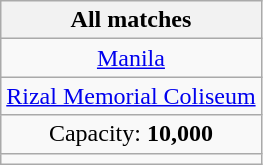<table class="wikitable" style="text-align:center;">
<tr>
<th>All matches</th>
</tr>
<tr>
<td><a href='#'>Manila</a></td>
</tr>
<tr>
<td><a href='#'>Rizal Memorial Coliseum</a></td>
</tr>
<tr>
<td>Capacity: <strong>10,000</strong></td>
</tr>
<tr>
<td></td>
</tr>
</table>
